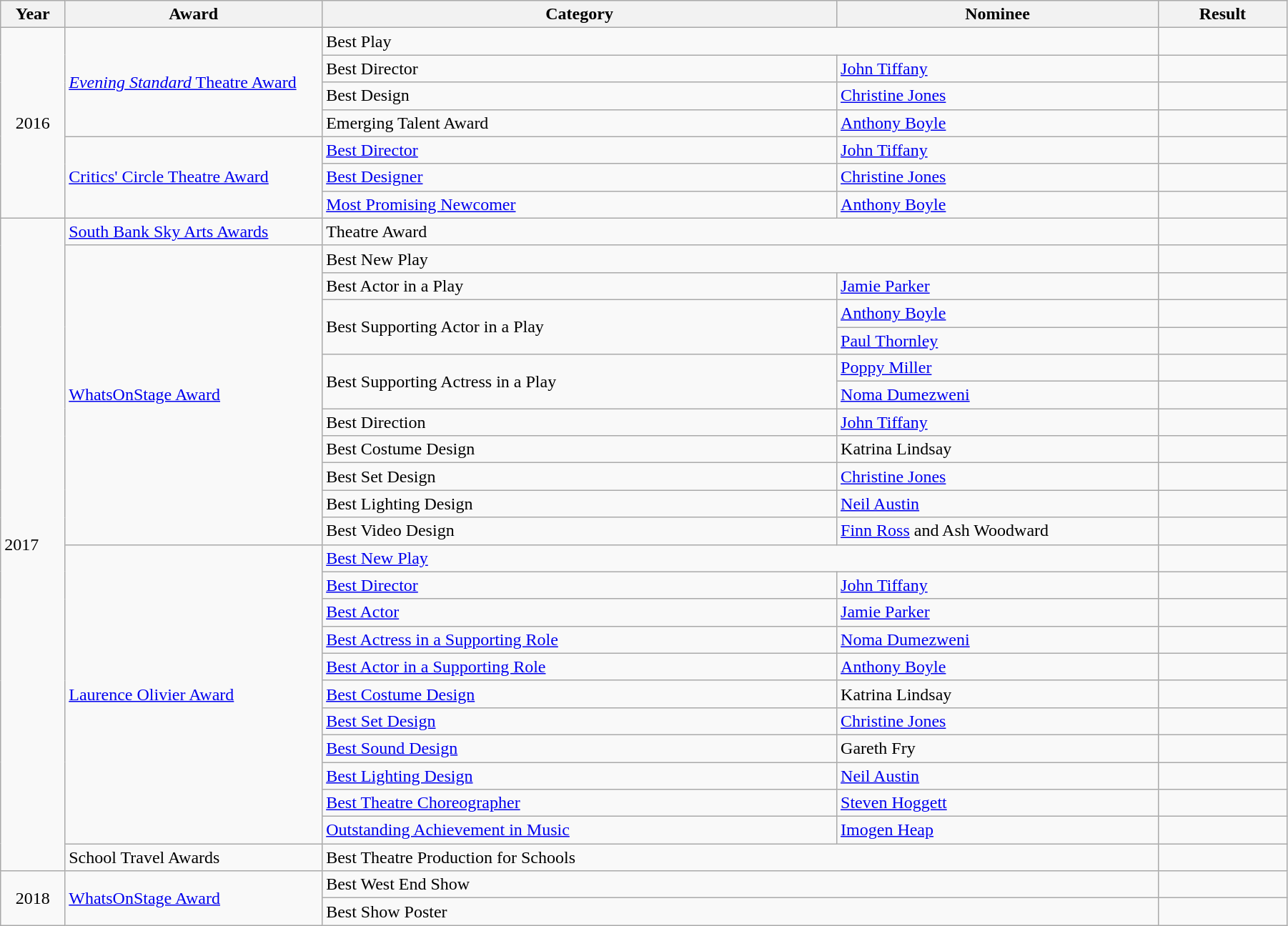<table class="wikitable" style="width:95%;">
<tr>
<th style="width:5%;">Year</th>
<th style="width:20%;">Award</th>
<th style="width:40%;">Category</th>
<th style="width:25%;">Nominee</th>
<th style="width:10%;">Result</th>
</tr>
<tr>
<td rowspan="7" style="text-align:center;">2016</td>
<td rowspan=4><a href='#'><em>Evening Standard</em> Theatre Award</a></td>
<td colspan=2>Best Play</td>
<td></td>
</tr>
<tr>
<td>Best Director</td>
<td><a href='#'>John Tiffany</a></td>
<td></td>
</tr>
<tr>
<td>Best Design</td>
<td><a href='#'>Christine Jones</a></td>
<td></td>
</tr>
<tr>
<td>Emerging Talent Award</td>
<td><a href='#'>Anthony Boyle</a></td>
<td></td>
</tr>
<tr>
<td rowspan=3><a href='#'>Critics' Circle Theatre Award</a></td>
<td><a href='#'>Best Director</a></td>
<td><a href='#'>John Tiffany</a></td>
<td></td>
</tr>
<tr>
<td><a href='#'>Best Designer</a></td>
<td><a href='#'>Christine Jones</a></td>
<td></td>
</tr>
<tr>
<td><a href='#'>Most Promising Newcomer</a></td>
<td><a href='#'>Anthony Boyle</a></td>
<td></td>
</tr>
<tr>
<td rowspan="24">2017</td>
<td><a href='#'>South Bank Sky Arts Awards</a></td>
<td colspan="2">Theatre Award</td>
<td></td>
</tr>
<tr>
<td rowspan="11"><a href='#'>WhatsOnStage Award</a></td>
<td colspan="2">Best New Play</td>
<td></td>
</tr>
<tr>
<td>Best Actor in a Play</td>
<td><a href='#'>Jamie Parker</a></td>
<td></td>
</tr>
<tr>
<td rowspan=2>Best Supporting Actor in a Play</td>
<td><a href='#'>Anthony Boyle</a></td>
<td></td>
</tr>
<tr>
<td><a href='#'>Paul Thornley</a></td>
<td></td>
</tr>
<tr>
<td rowspan=2>Best Supporting Actress in a Play</td>
<td><a href='#'>Poppy Miller</a></td>
<td></td>
</tr>
<tr>
<td><a href='#'>Noma Dumezweni</a></td>
<td></td>
</tr>
<tr>
<td>Best Direction</td>
<td><a href='#'>John Tiffany</a></td>
<td></td>
</tr>
<tr>
<td>Best Costume Design</td>
<td>Katrina Lindsay</td>
<td></td>
</tr>
<tr>
<td>Best Set Design</td>
<td><a href='#'>Christine Jones</a></td>
<td></td>
</tr>
<tr>
<td>Best Lighting Design</td>
<td><a href='#'>Neil Austin</a></td>
<td></td>
</tr>
<tr>
<td>Best Video Design</td>
<td><a href='#'>Finn Ross</a> and Ash Woodward</td>
<td></td>
</tr>
<tr>
<td rowspan="11"><a href='#'>Laurence Olivier Award</a></td>
<td colspan="2"><a href='#'>Best New Play</a></td>
<td></td>
</tr>
<tr>
<td><a href='#'>Best Director</a></td>
<td><a href='#'>John Tiffany</a></td>
<td></td>
</tr>
<tr>
<td><a href='#'>Best Actor</a></td>
<td><a href='#'>Jamie Parker</a></td>
<td></td>
</tr>
<tr>
<td><a href='#'>Best Actress in a Supporting Role</a></td>
<td><a href='#'>Noma Dumezweni</a></td>
<td></td>
</tr>
<tr>
<td><a href='#'>Best Actor in a Supporting Role</a></td>
<td><a href='#'>Anthony Boyle</a></td>
<td></td>
</tr>
<tr>
<td><a href='#'>Best Costume Design</a></td>
<td>Katrina Lindsay</td>
<td></td>
</tr>
<tr>
<td><a href='#'>Best Set Design</a></td>
<td><a href='#'>Christine Jones</a></td>
<td></td>
</tr>
<tr>
<td><a href='#'>Best Sound Design</a></td>
<td>Gareth Fry</td>
<td></td>
</tr>
<tr>
<td><a href='#'>Best Lighting Design</a></td>
<td><a href='#'>Neil Austin</a></td>
<td></td>
</tr>
<tr>
<td><a href='#'>Best Theatre Choreographer</a></td>
<td><a href='#'>Steven Hoggett</a></td>
<td></td>
</tr>
<tr>
<td><a href='#'>Outstanding Achievement in Music</a></td>
<td><a href='#'>Imogen Heap</a></td>
<td></td>
</tr>
<tr>
<td>School Travel Awards</td>
<td colspan="2">Best Theatre Production for Schools</td>
<td></td>
</tr>
<tr>
<td rowspan="2" style="text-align:center;">2018</td>
<td rowspan=2><a href='#'>WhatsOnStage Award</a></td>
<td colspan=2>Best West End Show</td>
<td></td>
</tr>
<tr>
<td colspan=2>Best Show Poster</td>
<td></td>
</tr>
</table>
